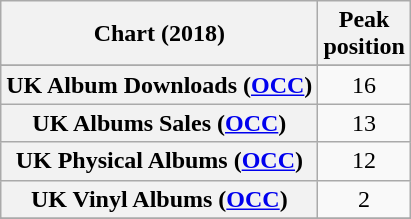<table class="wikitable sortable plainrowheaders" style="text-align:center">
<tr>
<th scope="col">Chart (2018)</th>
<th scope="col">Peak<br> position</th>
</tr>
<tr>
</tr>
<tr>
</tr>
<tr>
<th scope="row">UK Album Downloads (<a href='#'>OCC</a>)</th>
<td>16</td>
</tr>
<tr>
<th scope="row">UK Albums Sales (<a href='#'>OCC</a>)</th>
<td>13</td>
</tr>
<tr>
<th scope="row">UK Physical Albums (<a href='#'>OCC</a>)</th>
<td>12</td>
</tr>
<tr>
<th scope="row">UK Vinyl Albums (<a href='#'>OCC</a>)</th>
<td>2</td>
</tr>
<tr>
</tr>
<tr>
</tr>
</table>
